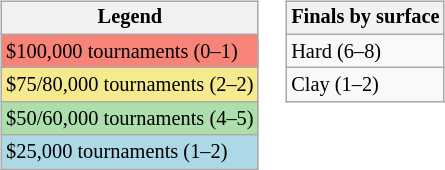<table>
<tr valign=top>
<td><br><table class="wikitable" style="font-size:85%;">
<tr>
<th>Legend</th>
</tr>
<tr style="background:#f88379;">
<td>$100,000 tournaments (0–1)</td>
</tr>
<tr style="background:#f7e98e;">
<td>$75/80,000 tournaments (2–2)</td>
</tr>
<tr style="background:#addfad;">
<td>$50/60,000 tournaments (4–5)</td>
</tr>
<tr style="background:lightblue;">
<td>$25,000 tournaments (1–2)</td>
</tr>
</table>
</td>
<td><br><table class="wikitable" style="font-size:85%;">
<tr>
<th>Finals by surface</th>
</tr>
<tr>
<td>Hard (6–8)</td>
</tr>
<tr>
<td>Clay (1–2)</td>
</tr>
</table>
</td>
</tr>
</table>
